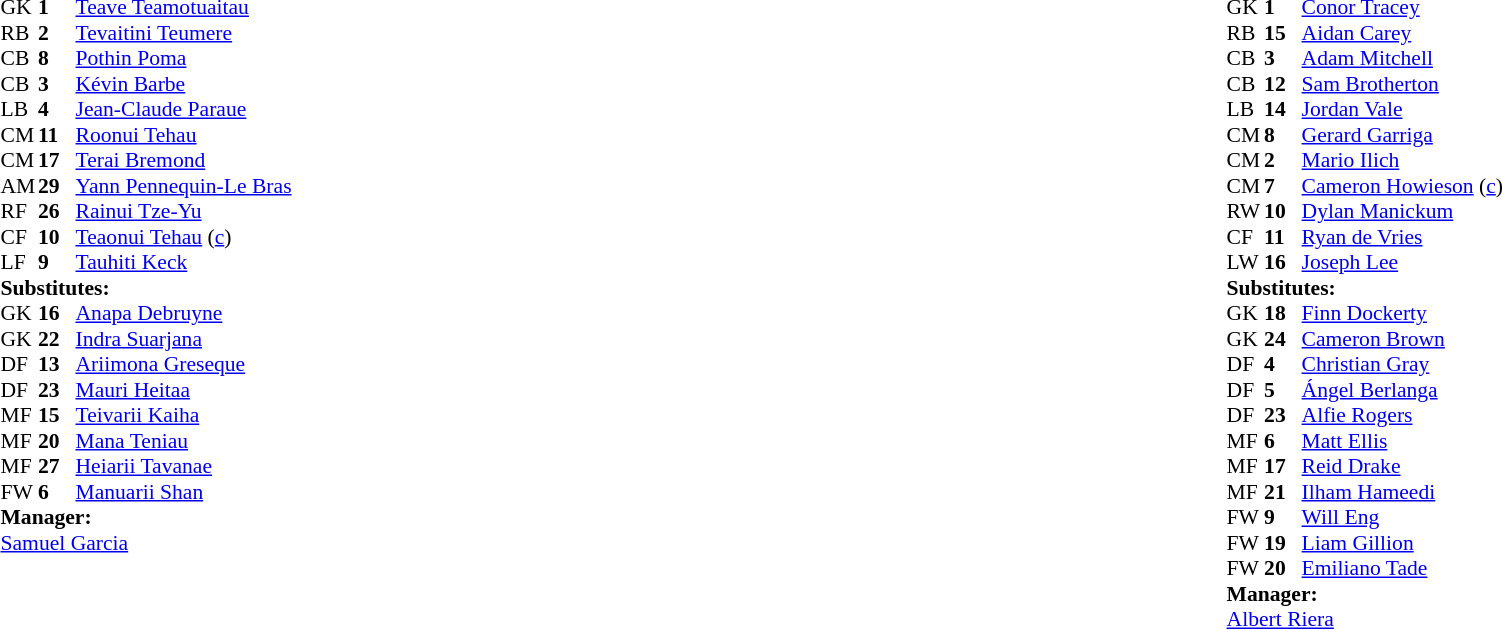<table width="100%">
<tr>
<td valign="top" width="40%"><br><table style="font-size:90%" cellspacing="0" cellpadding="0">
<tr>
<th width=25></th>
<th width=25></th>
</tr>
<tr>
<td>GK</td>
<td><strong>1</strong></td>
<td> <a href='#'>Teave Teamotuaitau</a></td>
</tr>
<tr>
<td>RB</td>
<td><strong>2</strong></td>
<td> <a href='#'>Tevaitini Teumere</a></td>
</tr>
<tr>
<td>CB</td>
<td><strong>8</strong></td>
<td> <a href='#'>Pothin Poma</a></td>
</tr>
<tr>
<td>CB</td>
<td><strong>3</strong></td>
<td> <a href='#'>Kévin Barbe</a></td>
<td></td>
</tr>
<tr>
<td>LB</td>
<td><strong>4</strong></td>
<td> <a href='#'>Jean-Claude Paraue</a></td>
</tr>
<tr>
<td>CM</td>
<td><strong>11</strong></td>
<td> <a href='#'>Roonui Tehau</a></td>
</tr>
<tr>
<td>CM</td>
<td><strong>17</strong></td>
<td> <a href='#'>Terai Bremond</a></td>
</tr>
<tr>
<td>AM</td>
<td><strong>29</strong></td>
<td> <a href='#'>Yann Pennequin-Le Bras</a></td>
</tr>
<tr>
<td>RF</td>
<td><strong>26</strong></td>
<td> <a href='#'>Rainui Tze-Yu</a></td>
<td></td>
<td></td>
</tr>
<tr>
<td>CF</td>
<td><strong>10</strong></td>
<td> <a href='#'>Teaonui Tehau</a> (<a href='#'>c</a>)</td>
</tr>
<tr>
<td>LF</td>
<td><strong>9</strong></td>
<td> <a href='#'>Tauhiti Keck</a></td>
</tr>
<tr>
<td colspan=3><strong>Substitutes:</strong></td>
</tr>
<tr>
<td>GK</td>
<td><strong>16</strong></td>
<td> <a href='#'>Anapa Debruyne</a></td>
</tr>
<tr>
<td>GK</td>
<td><strong>22</strong></td>
<td> <a href='#'>Indra Suarjana</a></td>
</tr>
<tr>
<td>DF</td>
<td><strong>13</strong></td>
<td> <a href='#'>Ariimona Greseque</a></td>
</tr>
<tr>
<td>DF</td>
<td><strong>23</strong></td>
<td> <a href='#'>Mauri Heitaa</a></td>
</tr>
<tr>
<td>MF</td>
<td><strong>15</strong></td>
<td> <a href='#'>Teivarii Kaiha</a></td>
</tr>
<tr>
<td>MF</td>
<td><strong>20</strong></td>
<td> <a href='#'>Mana Teniau</a></td>
</tr>
<tr>
<td>MF</td>
<td><strong>27</strong></td>
<td> <a href='#'>Heiarii Tavanae</a></td>
<td></td>
<td></td>
</tr>
<tr>
<td>FW</td>
<td><strong>6</strong></td>
<td> <a href='#'>Manuarii Shan</a></td>
</tr>
<tr>
<td colspan=3><strong>Manager:</strong></td>
</tr>
<tr>
<td colspan=3> <a href='#'>Samuel Garcia</a></td>
</tr>
</table>
</td>
<td valign="top" width="50%"><br><table style="font-size:90%; margin:auto" cellspacing="0" cellpadding="0">
<tr>
<th width=25></th>
<th width=25></th>
</tr>
<tr>
<td>GK</td>
<td><strong>1</strong></td>
<td> <a href='#'>Conor Tracey</a></td>
</tr>
<tr>
<td>RB</td>
<td><strong>15</strong></td>
<td> <a href='#'>Aidan Carey</a></td>
</tr>
<tr>
<td>CB</td>
<td><strong>3</strong></td>
<td> <a href='#'>Adam Mitchell</a></td>
</tr>
<tr>
<td>CB</td>
<td><strong>12</strong></td>
<td> <a href='#'>Sam Brotherton</a></td>
</tr>
<tr>
<td>LB</td>
<td><strong>14</strong></td>
<td> <a href='#'>Jordan Vale</a></td>
</tr>
<tr>
<td>CM</td>
<td><strong>8</strong></td>
<td> <a href='#'>Gerard Garriga</a></td>
<td></td>
<td></td>
</tr>
<tr>
<td>CM</td>
<td><strong>2</strong></td>
<td> <a href='#'>Mario Ilich</a></td>
</tr>
<tr>
<td>CM</td>
<td><strong>7</strong></td>
<td> <a href='#'>Cameron Howieson</a> (<a href='#'>c</a>)</td>
</tr>
<tr>
<td>RW</td>
<td><strong>10</strong></td>
<td> <a href='#'>Dylan Manickum</a></td>
</tr>
<tr>
<td>CF</td>
<td><strong>11</strong></td>
<td> <a href='#'>Ryan de Vries</a></td>
<td></td>
<td></td>
</tr>
<tr>
<td>LW</td>
<td><strong>16</strong></td>
<td> <a href='#'>Joseph Lee</a></td>
<td></td>
<td></td>
</tr>
<tr>
<td colspan=3><strong>Substitutes:</strong></td>
</tr>
<tr>
<td>GK</td>
<td><strong>18</strong></td>
<td> <a href='#'>Finn Dockerty</a></td>
</tr>
<tr>
<td>GK</td>
<td><strong>24</strong></td>
<td> <a href='#'>Cameron Brown</a></td>
</tr>
<tr>
<td>DF</td>
<td><strong>4</strong></td>
<td> <a href='#'>Christian Gray</a></td>
</tr>
<tr>
<td>DF</td>
<td><strong>5</strong></td>
<td> <a href='#'>Ángel Berlanga</a></td>
</tr>
<tr>
<td>DF</td>
<td><strong>23</strong></td>
<td> <a href='#'>Alfie Rogers</a></td>
</tr>
<tr>
<td>MF</td>
<td><strong>6</strong></td>
<td> <a href='#'>Matt Ellis</a></td>
</tr>
<tr>
<td>MF</td>
<td><strong>17</strong></td>
<td> <a href='#'>Reid Drake</a></td>
<td></td>
<td></td>
</tr>
<tr>
<td>MF</td>
<td><strong>21</strong></td>
<td> <a href='#'>Ilham Hameedi</a></td>
</tr>
<tr>
<td>FW</td>
<td><strong>9</strong></td>
<td> <a href='#'>Will Eng</a></td>
</tr>
<tr>
<td>FW</td>
<td><strong>19</strong></td>
<td> <a href='#'>Liam Gillion</a></td>
<td></td>
<td></td>
</tr>
<tr>
<td>FW</td>
<td><strong>20</strong></td>
<td> <a href='#'>Emiliano Tade</a></td>
<td></td>
<td></td>
</tr>
<tr>
<td colspan=3><strong>Manager:</strong></td>
</tr>
<tr>
<td colspan=3> <a href='#'>Albert Riera</a></td>
</tr>
</table>
</td>
</tr>
</table>
